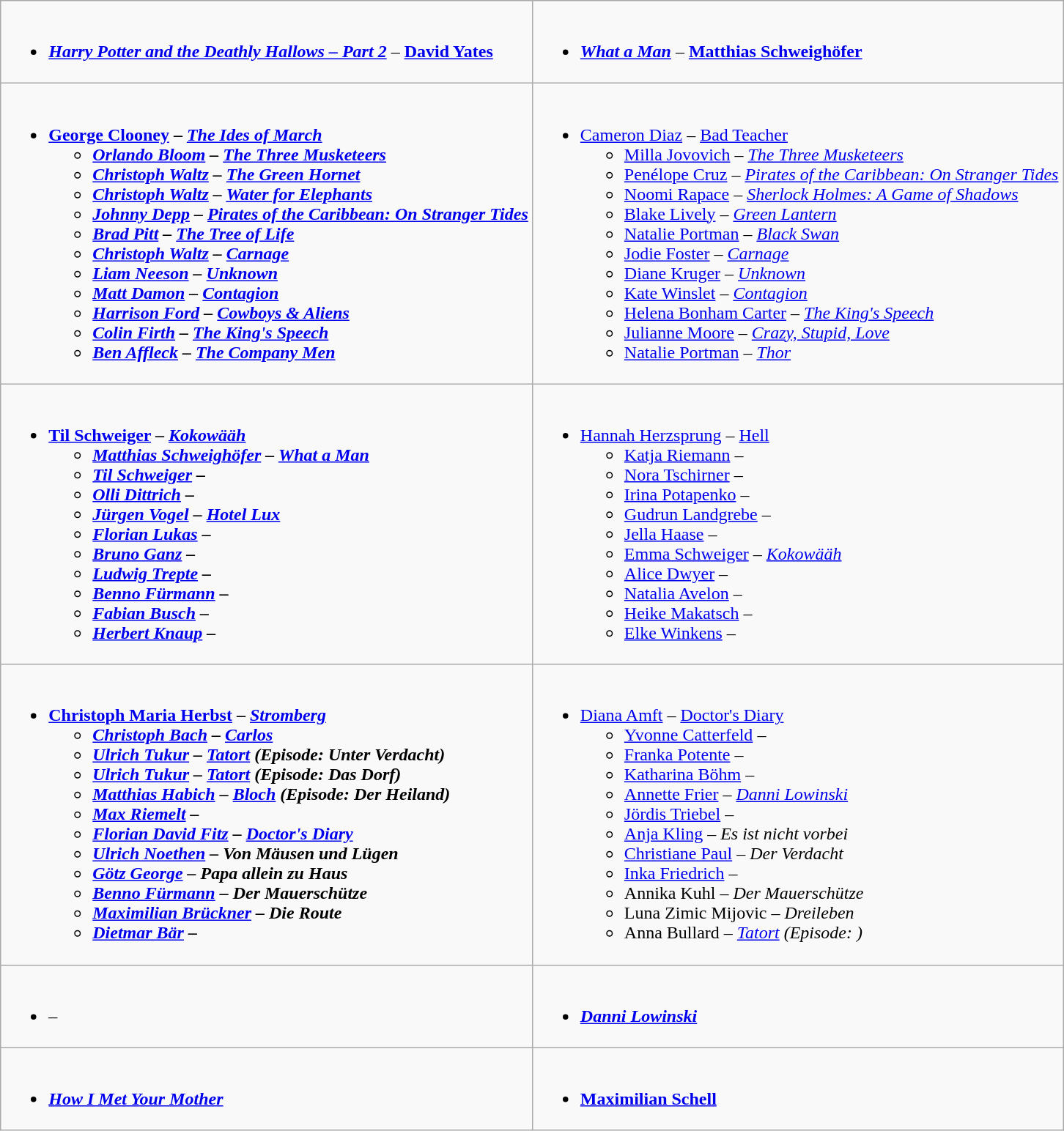<table class=wikitable>
<tr>
<td valign="top" width="50%"><br><ul><li><strong><em><a href='#'>Harry Potter and the Deathly Hallows – Part 2</a></em></strong> – <strong><a href='#'>David Yates</a></strong></li></ul></td>
<td valign="top" width="50%"><br><ul><li><strong><em><a href='#'>What a Man</a></em></strong> – <strong><a href='#'>Matthias Schweighöfer</a></strong></li></ul></td>
</tr>
<tr>
<td valign="top" width="50%"><br><ul><li><strong><a href='#'>George Clooney</a> – <em><a href='#'>The Ides of March</a><strong><em><ul><li><a href='#'>Orlando Bloom</a> – </em><a href='#'>The Three Musketeers</a><em></li><li><a href='#'>Christoph Waltz</a> – </em><a href='#'>The Green Hornet</a><em></li><li><a href='#'>Christoph Waltz</a> – </em><a href='#'>Water for Elephants</a><em></li><li><a href='#'>Johnny Depp</a> – </em><a href='#'>Pirates of the Caribbean: On Stranger Tides</a><em></li><li><a href='#'>Brad Pitt</a> – </em><a href='#'>The Tree of Life</a><em></li><li><a href='#'>Christoph Waltz</a> – </em><a href='#'>Carnage</a><em></li><li><a href='#'>Liam Neeson</a> – </em><a href='#'>Unknown</a><em></li><li><a href='#'>Matt Damon</a> – </em><a href='#'>Contagion</a><em></li><li><a href='#'>Harrison Ford</a> – </em><a href='#'>Cowboys & Aliens</a><em></li><li><a href='#'>Colin Firth</a> – </em><a href='#'>The King's Speech</a><em></li><li><a href='#'>Ben Affleck</a> – </em><a href='#'>The Company Men</a><em></li></ul></li></ul></td>
<td valign="top" width="50%"><br><ul><li></strong><a href='#'>Cameron Diaz</a> – </em><a href='#'>Bad Teacher</a></em></strong><ul><li><a href='#'>Milla Jovovich</a> – <em><a href='#'>The Three Musketeers</a></em></li><li><a href='#'>Penélope Cruz</a> – <em><a href='#'>Pirates of the Caribbean: On Stranger Tides</a></em></li><li><a href='#'>Noomi Rapace</a> – <em><a href='#'>Sherlock Holmes: A Game of Shadows</a></em></li><li><a href='#'>Blake Lively</a> – <em><a href='#'>Green Lantern</a></em></li><li><a href='#'>Natalie Portman</a> – <em><a href='#'>Black Swan</a></em></li><li><a href='#'>Jodie Foster</a> – <em><a href='#'>Carnage</a></em></li><li><a href='#'>Diane Kruger</a> – <em><a href='#'>Unknown</a></em></li><li><a href='#'>Kate Winslet</a> – <em><a href='#'>Contagion</a></em></li><li><a href='#'>Helena Bonham Carter</a> – <em><a href='#'>The King's Speech</a></em></li><li><a href='#'>Julianne Moore</a> – <em><a href='#'>Crazy, Stupid, Love</a></em></li><li><a href='#'>Natalie Portman</a> – <em><a href='#'>Thor</a></em></li></ul></li></ul></td>
</tr>
<tr>
<td valign="top" width="50%"><br><ul><li><strong><a href='#'>Til Schweiger</a> – <em><a href='#'>Kokowääh</a><strong><em><ul><li><a href='#'>Matthias Schweighöfer</a> – </em><a href='#'>What a Man</a><em></li><li><a href='#'>Til Schweiger</a> – </em><em></li><li><a href='#'>Olli Dittrich</a> – </em><em></li><li><a href='#'>Jürgen Vogel</a> – </em><a href='#'>Hotel Lux</a><em></li><li><a href='#'>Florian Lukas</a> – </em><em></li><li><a href='#'>Bruno Ganz</a> – </em><em></li><li><a href='#'>Ludwig Trepte</a> – </em><em></li><li><a href='#'>Benno Fürmann</a> – </em><em></li><li><a href='#'>Fabian Busch</a> – </em><em></li><li><a href='#'>Herbert Knaup</a> – </em><em></li></ul></li></ul></td>
<td valign="top" width="50%"><br><ul><li></strong><a href='#'>Hannah Herzsprung</a> – </em><a href='#'>Hell</a></em></strong><ul><li><a href='#'>Katja Riemann</a> – <em></em></li><li><a href='#'>Nora Tschirner</a> – <em></em></li><li><a href='#'>Irina Potapenko</a> – <em></em></li><li><a href='#'>Gudrun Landgrebe</a> – <em></em></li><li><a href='#'>Jella Haase</a> – <em></em></li><li><a href='#'>Emma Schweiger</a> – <em><a href='#'>Kokowääh</a></em></li><li><a href='#'>Alice Dwyer</a> – <em></em></li><li><a href='#'>Natalia Avelon</a> – <em></em></li><li><a href='#'>Heike Makatsch</a> – <em></em></li><li><a href='#'>Elke Winkens</a> – <em></em></li></ul></li></ul></td>
</tr>
<tr>
<td valign="top" width="50%"><br><ul><li><strong><a href='#'>Christoph Maria Herbst</a> – <em><a href='#'>Stromberg</a><strong><em><ul><li><a href='#'>Christoph Bach</a> – </em><a href='#'>Carlos</a><em></li><li><a href='#'>Ulrich Tukur</a> – </em><a href='#'>Tatort</a> (Episode: Unter Verdacht)<em></li><li><a href='#'>Ulrich Tukur</a> – </em><a href='#'>Tatort</a> (Episode: Das Dorf)<em></li><li><a href='#'>Matthias Habich</a> – </em><a href='#'>Bloch</a> (Episode: Der Heiland)<em></li><li><a href='#'>Max Riemelt</a> – </em><em></li><li><a href='#'>Florian David Fitz</a> – </em><a href='#'>Doctor's Diary</a><em></li><li><a href='#'>Ulrich Noethen</a> – </em>Von Mäusen und Lügen<em></li><li><a href='#'>Götz George</a> – </em>Papa allein zu Haus<em></li><li><a href='#'>Benno Fürmann</a> – </em>Der Mauerschütze<em></li><li><a href='#'>Maximilian Brückner</a> – </em>Die Route<em></li><li><a href='#'>Dietmar Bär</a> – </em><em></li></ul></li></ul></td>
<td valign="top" width="50%"><br><ul><li></strong><a href='#'>Diana Amft</a> – </em><a href='#'>Doctor's Diary</a></em></strong><ul><li><a href='#'>Yvonne Catterfeld</a> – <em></em></li><li><a href='#'>Franka Potente</a> – <em></em></li><li><a href='#'>Katharina Böhm</a> – <em></em></li><li><a href='#'>Annette Frier</a> – <em><a href='#'>Danni Lowinski</a></em></li><li><a href='#'>Jördis Triebel</a> – <em></em></li><li><a href='#'>Anja Kling</a> – <em>Es ist nicht vorbei</em></li><li><a href='#'>Christiane Paul</a> – <em>Der Verdacht</em></li><li><a href='#'>Inka Friedrich</a> – <em></em></li><li>Annika Kuhl – <em>Der Mauerschütze</em></li><li>Luna Zimic Mijovic – <em>Dreileben</em></li><li>Anna Bullard – <em><a href='#'>Tatort</a> (Episode: )</em></li></ul></li></ul></td>
</tr>
<tr>
<td valign="top" width="50%"><br><ul><li><strong><em></em></strong> – <strong></strong></li></ul></td>
<td valign="top" width="50%"><br><ul><li><strong><em><a href='#'>Danni Lowinski</a></em></strong></li></ul></td>
</tr>
<tr>
<td valign="top" width="50%"><br><ul><li><strong><em><a href='#'>How I Met Your Mother</a></em></strong></li></ul></td>
<td valign="top" width="50%"><br><ul><li><strong><a href='#'>Maximilian Schell</a></strong></li></ul></td>
</tr>
</table>
